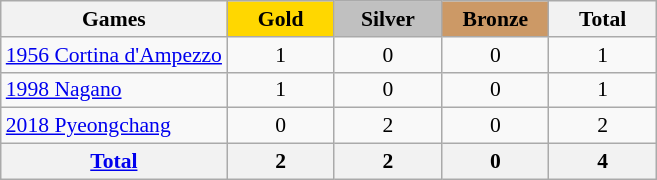<table class="wikitable" style="text-align:center; font-size:90%;">
<tr>
<th>Games</th>
<td style="background:gold; width:4.5em; font-weight:bold;">Gold</td>
<td style="background:silver; width:4.5em; font-weight:bold;">Silver</td>
<td style="background:#cc9966; width:4.5em; font-weight:bold;">Bronze</td>
<th style="width:4.5em; font-weight:bold;">Total</th>
</tr>
<tr>
<td align=left><a href='#'>1956 Cortina d'Ampezzo</a></td>
<td>1</td>
<td>0</td>
<td>0</td>
<td>1</td>
</tr>
<tr>
<td align=left><a href='#'>1998 Nagano</a></td>
<td>1</td>
<td>0</td>
<td>0</td>
<td>1</td>
</tr>
<tr>
<td align=left><a href='#'>2018 Pyeongchang</a></td>
<td>0</td>
<td>2</td>
<td>0</td>
<td>2</td>
</tr>
<tr>
<th><a href='#'>Total</a></th>
<th>2</th>
<th>2</th>
<th>0</th>
<th>4</th>
</tr>
</table>
